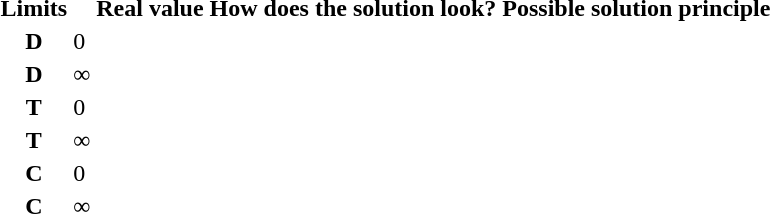<table>
<tr>
<th>Limits</th>
<th></th>
<th>Real value</th>
<th>How does the solution look?</th>
<th>Possible solution principle</th>
</tr>
<tr>
<th>D</th>
<td>0</td>
<td></td>
<td></td>
<td></td>
</tr>
<tr>
<th>D</th>
<td>∞</td>
<td></td>
<td></td>
<td></td>
</tr>
<tr>
<th>T</th>
<td>0</td>
<td></td>
<td></td>
<td></td>
</tr>
<tr>
<th>T</th>
<td>∞</td>
<td></td>
<td></td>
<td></td>
</tr>
<tr>
<th>C</th>
<td>0</td>
<td></td>
<td></td>
<td></td>
</tr>
<tr>
<th>C</th>
<td>∞</td>
<td></td>
<td></td>
<td></td>
</tr>
</table>
